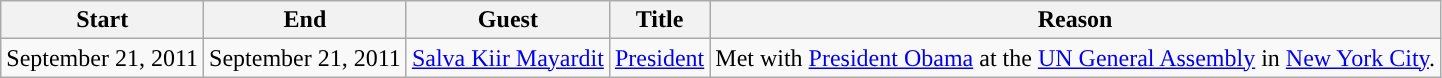<table class="wikitable sortable">
<tr>
<th>Start</th>
<th>End</th>
<th>Guest</th>
<th>Title</th>
<th>Reason</th>
</tr>
<tr>
<td>September 21, 2011</td>
<td>September 21, 2011</td>
<td><a href='#'>Salva Kiir Mayardit</a></td>
<td><a href='#'>President</a></td>
<td>Met with <a href='#'>President Obama</a> at the <a href='#'>UN General Assembly</a> in <a href='#'>New York City</a>.</td>
</tr>
</table>
